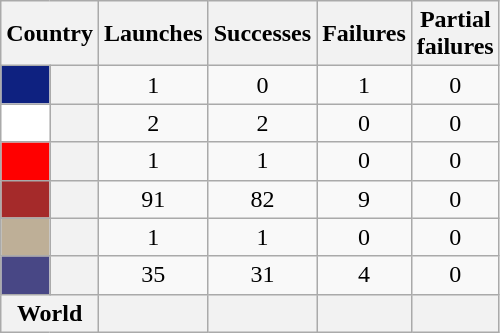<table class="wikitable sortable" style="text-align:center;">
<tr>
<th colspan=2>Country</th>
<th>Launches</th>
<th>Successes</th>
<th>Failures</th>
<th>Partial <br> failures</th>
</tr>
<tr>
<th scope=row style="background:#0e2180;"></th>
<th style="text-align:left;"></th>
<td>1</td>
<td>0</td>
<td>1</td>
<td>0</td>
</tr>
<tr>
<th scope=row style="background:#ffffff;"></th>
<th style="text-align:left;"></th>
<td>2</td>
<td>2</td>
<td>0</td>
<td>0</td>
</tr>
<tr>
<th scope=row style="background:#ff0000;"></th>
<th style="text-align:left;"></th>
<td>1</td>
<td>1</td>
<td>0</td>
<td>0</td>
</tr>
<tr>
<th scope=row style="background:#a52a2a;"></th>
<th style="text-align:left;"></th>
<td>91</td>
<td>82</td>
<td>9</td>
<td>0</td>
</tr>
<tr>
<th scope=row style="background:#beaf97;"></th>
<th style="text-align:left;"></th>
<td>1</td>
<td>1</td>
<td>0</td>
<td>0</td>
</tr>
<tr>
<th scope=row style="background:#484785;"></th>
<th style="text-align:left;"></th>
<td>35</td>
<td>31</td>
<td>4</td>
<td>0</td>
</tr>
<tr class="sortbottom">
<th colspan="2">World</th>
<th></th>
<th></th>
<th></th>
<th></th>
</tr>
</table>
